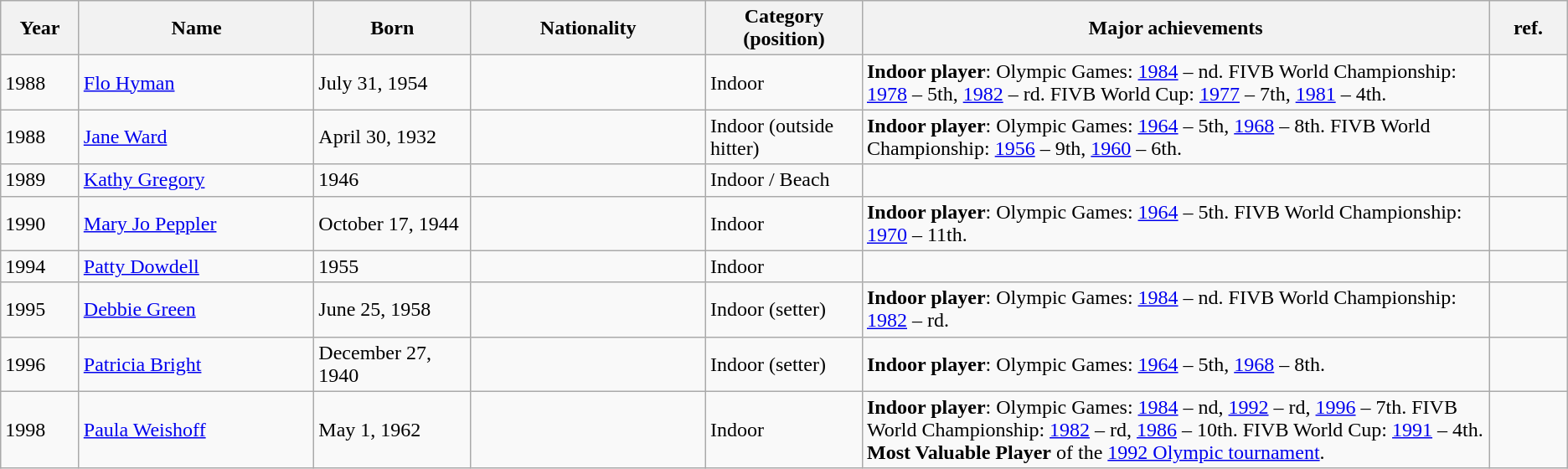<table class="wikitable">
<tr>
<th style="width: 5%;">Year</th>
<th style="width: 15%;">Name</th>
<th style="width: 10%;">Born</th>
<th style="width: 15%;">Nationality</th>
<th style="width: 10%;">Category (position)</th>
<th style="width: 40%;">Major achievements</th>
<th style="width: 5%;">ref.</th>
</tr>
<tr>
<td>1988</td>
<td><a href='#'>Flo Hyman</a></td>
<td>July 31, 1954</td>
<td></td>
<td>Indoor</td>
<td><strong>Indoor player</strong>: Olympic Games: <a href='#'>1984</a> – nd. FIVB World Championship: <a href='#'>1978</a> – 5th, <a href='#'>1982</a> – rd. FIVB World Cup: <a href='#'>1977</a> – 7th, <a href='#'>1981</a> – 4th.</td>
<td></td>
</tr>
<tr>
<td>1988</td>
<td><a href='#'>Jane Ward</a></td>
<td>April 30, 1932</td>
<td></td>
<td>Indoor (outside hitter)</td>
<td><strong>Indoor player</strong>: Olympic Games: <a href='#'>1964</a> – 5th, <a href='#'>1968</a> – 8th. FIVB World Championship: <a href='#'>1956</a> – 9th, <a href='#'>1960</a> – 6th.</td>
<td></td>
</tr>
<tr>
<td>1989</td>
<td><a href='#'>Kathy Gregory</a></td>
<td>1946</td>
<td></td>
<td>Indoor / Beach</td>
<td></td>
<td></td>
</tr>
<tr>
<td>1990</td>
<td><a href='#'>Mary Jo Peppler</a></td>
<td>October 17, 1944</td>
<td></td>
<td>Indoor</td>
<td><strong>Indoor player</strong>: Olympic Games: <a href='#'>1964</a> – 5th. FIVB World Championship: <a href='#'>1970</a> – 11th.</td>
<td></td>
</tr>
<tr>
<td>1994</td>
<td><a href='#'>Patty Dowdell</a></td>
<td>1955</td>
<td></td>
<td>Indoor</td>
<td></td>
<td></td>
</tr>
<tr>
<td>1995</td>
<td><a href='#'>Debbie Green</a></td>
<td>June 25, 1958</td>
<td></td>
<td>Indoor (setter)</td>
<td><strong>Indoor player</strong>: Olympic Games: <a href='#'>1984</a> – nd. FIVB World Championship: <a href='#'>1982</a> – rd.</td>
<td></td>
</tr>
<tr>
<td>1996</td>
<td><a href='#'>Patricia Bright</a></td>
<td>December 27, 1940</td>
<td></td>
<td>Indoor (setter)</td>
<td><strong>Indoor player</strong>: Olympic Games: <a href='#'>1964</a> – 5th, <a href='#'>1968</a> – 8th.</td>
<td></td>
</tr>
<tr>
<td>1998</td>
<td><a href='#'>Paula Weishoff</a></td>
<td>May 1, 1962</td>
<td></td>
<td>Indoor</td>
<td><strong>Indoor player</strong>: Olympic Games: <a href='#'>1984</a> – nd, <a href='#'>1992</a> – rd, <a href='#'>1996</a> – 7th. FIVB World Championship: <a href='#'>1982</a> – rd, <a href='#'>1986</a> – 10th. FIVB World Cup: <a href='#'>1991</a> – 4th.<br><strong>Most Valuable Player</strong> of the <a href='#'>1992 Olympic tournament</a>.</td>
<td></td>
</tr>
</table>
